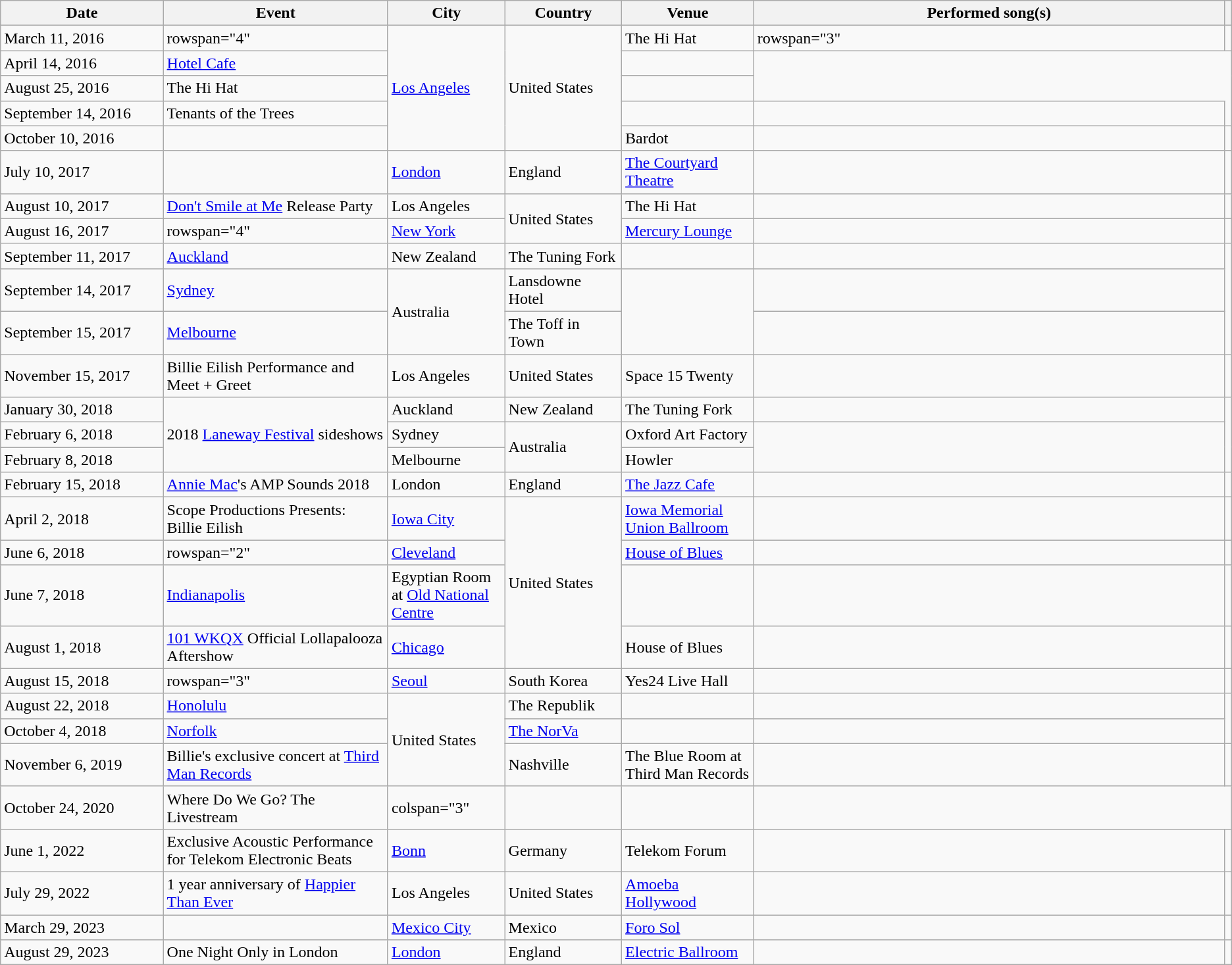<table class="wikitable sortable plainrowheaders">
<tr>
<th scope="col" style="width:10em;">Date</th>
<th scope="col" style="width:14em;">Event</th>
<th scope="col" style="width:7em;">City</th>
<th scope="col" style="width:7em;">Country</th>
<th scope="col" style="width:8em;">Venue</th>
<th scope="col" style="width:30em;">Performed song(s)</th>
<th scope="col" class="unsortable"></th>
</tr>
<tr>
<td>March 11, 2016</td>
<td>rowspan="4" </td>
<td rowspan="5"><a href='#'>Los Angeles</a></td>
<td rowspan="5">United States</td>
<td>The Hi Hat</td>
<td>rowspan="3" </td>
<td></td>
</tr>
<tr>
<td>April 14, 2016</td>
<td><a href='#'>Hotel Cafe</a></td>
<td></td>
</tr>
<tr>
<td>August 25, 2016</td>
<td>The Hi Hat</td>
<td></td>
</tr>
<tr>
<td>September 14, 2016</td>
<td>Tenants of the Trees</td>
<td></td>
<td></td>
</tr>
<tr>
<td>October 10, 2016</td>
<td></td>
<td>Bardot</td>
<td></td>
<td></td>
</tr>
<tr>
<td>July 10, 2017</td>
<td></td>
<td><a href='#'>London</a></td>
<td>England</td>
<td><a href='#'>The Courtyard Theatre</a></td>
<td></td>
<td></td>
</tr>
<tr>
<td>August 10, 2017</td>
<td><a href='#'>Don't Smile at Me</a> Release Party</td>
<td>Los Angeles</td>
<td rowspan="2">United States</td>
<td>The Hi Hat</td>
<td></td>
<td></td>
</tr>
<tr>
<td>August 16, 2017</td>
<td>rowspan="4" </td>
<td><a href='#'>New York</a></td>
<td><a href='#'>Mercury Lounge</a></td>
<td></td>
<td></td>
</tr>
<tr>
<td>September 11, 2017</td>
<td><a href='#'>Auckland</a></td>
<td>New Zealand</td>
<td>The Tuning Fork</td>
<td></td>
<td></td>
</tr>
<tr>
<td>September 14, 2017</td>
<td><a href='#'>Sydney</a></td>
<td rowspan="2">Australia</td>
<td>Lansdowne Hotel</td>
<td rowspan="2"></td>
<td></td>
</tr>
<tr>
<td>September 15, 2017</td>
<td><a href='#'>Melbourne</a></td>
<td>The Toff in Town</td>
<td></td>
</tr>
<tr>
<td>November 15, 2017</td>
<td>Billie Eilish Performance and Meet + Greet</td>
<td>Los Angeles</td>
<td>United States</td>
<td>Space 15 Twenty</td>
<td></td>
<td></td>
</tr>
<tr>
<td>January 30, 2018</td>
<td rowspan="3">2018 <a href='#'>Laneway Festival</a> sideshows</td>
<td>Auckland</td>
<td>New Zealand</td>
<td>The Tuning Fork</td>
<td></td>
<td rowspan="3"></td>
</tr>
<tr>
<td>February 6, 2018</td>
<td>Sydney</td>
<td rowspan="2">Australia</td>
<td>Oxford Art Factory</td>
<td rowspan="2"></td>
</tr>
<tr>
<td>February 8, 2018</td>
<td>Melbourne</td>
<td>Howler</td>
</tr>
<tr>
<td>February 15, 2018</td>
<td><a href='#'>Annie Mac</a>'s AMP Sounds 2018</td>
<td>London</td>
<td>England</td>
<td><a href='#'>The Jazz Cafe</a></td>
<td></td>
<td></td>
</tr>
<tr>
<td>April 2, 2018</td>
<td>Scope Productions Presents: Billie Eilish</td>
<td><a href='#'>Iowa City</a></td>
<td rowspan="4">United States</td>
<td><a href='#'>Iowa Memorial Union Ballroom</a></td>
<td></td>
<td></td>
</tr>
<tr>
<td>June 6, 2018</td>
<td>rowspan="2" </td>
<td><a href='#'>Cleveland</a></td>
<td><a href='#'>House of Blues</a></td>
<td></td>
<td></td>
</tr>
<tr>
<td>June 7, 2018</td>
<td><a href='#'>Indianapolis</a></td>
<td>Egyptian Room at <a href='#'>Old National Centre</a></td>
<td></td>
<td></td>
</tr>
<tr>
<td>August 1, 2018</td>
<td><a href='#'>101 WKQX</a> Official Lollapalooza Aftershow</td>
<td><a href='#'>Chicago</a></td>
<td>House of Blues</td>
<td></td>
<td></td>
</tr>
<tr>
<td>August 15, 2018</td>
<td>rowspan="3" </td>
<td><a href='#'>Seoul</a></td>
<td>South Korea</td>
<td>Yes24 Live Hall</td>
<td></td>
<td></td>
</tr>
<tr>
<td>August 22, 2018</td>
<td><a href='#'>Honolulu</a></td>
<td rowspan="3">United States</td>
<td>The Republik</td>
<td></td>
<td></td>
</tr>
<tr>
<td>October 4, 2018</td>
<td><a href='#'>Norfolk</a></td>
<td><a href='#'>The NorVa</a></td>
<td></td>
<td></td>
</tr>
<tr>
<td>November 6, 2019</td>
<td>Billie's exclusive concert at <a href='#'>Third Man Records</a></td>
<td>Nashville</td>
<td>The Blue Room at Third Man Records</td>
<td></td>
<td></td>
</tr>
<tr>
<td>October 24, 2020</td>
<td>Where Do We Go? The Livestream</td>
<td>colspan="3" </td>
<td></td>
<td></td>
</tr>
<tr>
<td>June 1, 2022</td>
<td>Exclusive Acoustic Performance for Telekom Electronic Beats</td>
<td><a href='#'>Bonn</a></td>
<td>Germany</td>
<td>Telekom Forum</td>
<td></td>
<td></td>
</tr>
<tr>
<td>July 29, 2022</td>
<td>1 year anniversary of <a href='#'>Happier Than Ever</a></td>
<td>Los Angeles</td>
<td>United States</td>
<td><a href='#'>Amoeba Hollywood</a></td>
<td></td>
<td></td>
</tr>
<tr>
<td>March 29, 2023</td>
<td></td>
<td><a href='#'>Mexico City</a></td>
<td>Mexico</td>
<td><a href='#'>Foro Sol</a></td>
<td></td>
<td></td>
</tr>
<tr>
<td>August 29, 2023</td>
<td>One Night Only in London</td>
<td><a href='#'>London</a></td>
<td>England</td>
<td><a href='#'>Electric Ballroom</a></td>
<td></td>
<td></td>
</tr>
</table>
